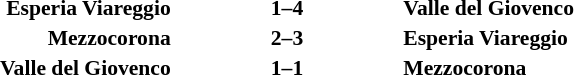<table width="100%" cellspacing="1">
<tr>
<th width="20%"></th>
<th width="12%"></th>
<th width="20%"></th>
<th></th>
</tr>
<tr style="font-size:90%;">
<td align="right"><strong>Esperia Viareggio</strong></td>
<td align="center"><strong>1–4</strong></td>
<td align="left"><strong>Valle del Giovenco</strong></td>
</tr>
<tr style="font-size:90%;">
<td align="right"><strong>Mezzocorona</strong></td>
<td align="center"><strong>2–3</strong></td>
<td align="left"><strong>Esperia Viareggio</strong></td>
</tr>
<tr style="font-size:90%;">
<td align="right"><strong>Valle del Giovenco</strong></td>
<td align="center"><strong>1–1</strong></td>
<td align="left"><strong>Mezzocorona</strong></td>
</tr>
</table>
